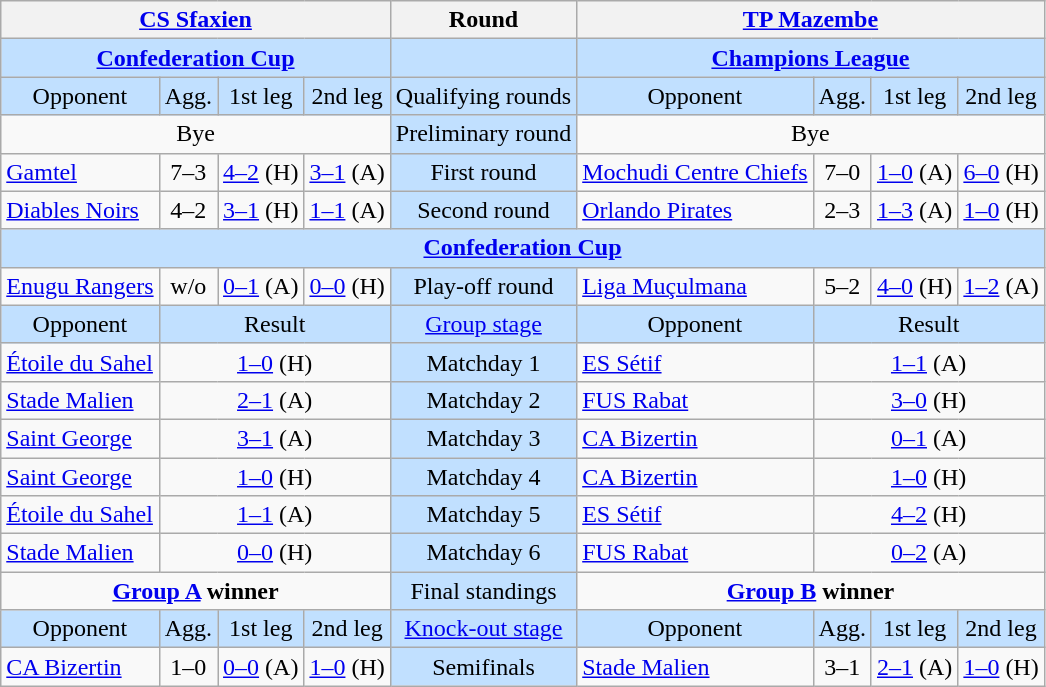<table class="wikitable" style="text-align: center;">
<tr>
<th colspan=4> <a href='#'>CS Sfaxien</a></th>
<th>Round</th>
<th colspan=4> <a href='#'>TP Mazembe</a></th>
</tr>
<tr bgcolor=#c1e0ff>
<td colspan=4><strong><a href='#'>Confederation Cup</a></strong></td>
<td></td>
<td colspan=4><strong><a href='#'>Champions League</a></strong></td>
</tr>
<tr bgcolor=#c1e0ff>
<td>Opponent</td>
<td>Agg.</td>
<td>1st leg</td>
<td>2nd leg</td>
<td>Qualifying rounds</td>
<td>Opponent</td>
<td>Agg.</td>
<td>1st leg</td>
<td>2nd leg</td>
</tr>
<tr>
<td colspan=4>Bye</td>
<td bgcolor=#c1e0ff>Preliminary round</td>
<td colspan=4>Bye</td>
</tr>
<tr>
<td align=left> <a href='#'>Gamtel</a></td>
<td>7–3</td>
<td><a href='#'>4–2</a> (H)</td>
<td><a href='#'>3–1</a> (A)</td>
<td bgcolor=#c1e0ff>First round</td>
<td align=left> <a href='#'>Mochudi Centre Chiefs</a></td>
<td>7–0</td>
<td><a href='#'>1–0</a> (A)</td>
<td><a href='#'>6–0</a> (H)</td>
</tr>
<tr>
<td align=left> <a href='#'>Diables Noirs</a></td>
<td>4–2</td>
<td><a href='#'>3–1</a> (H)</td>
<td><a href='#'>1–1</a> (A)</td>
<td bgcolor=#c1e0ff>Second round</td>
<td align=left> <a href='#'>Orlando Pirates</a></td>
<td>2–3</td>
<td><a href='#'>1–3</a> (A)</td>
<td><a href='#'>1–0</a> (H)</td>
</tr>
<tr bgcolor=#c1e0ff>
<td colspan=9><strong><a href='#'>Confederation Cup</a></strong></td>
</tr>
<tr>
<td align=left> <a href='#'>Enugu Rangers</a></td>
<td>w/o</td>
<td><a href='#'>0–1</a> (A)</td>
<td><a href='#'>0–0</a> (H)</td>
<td bgcolor=#c1e0ff>Play-off round</td>
<td align=left> <a href='#'>Liga Muçulmana</a></td>
<td>5–2</td>
<td><a href='#'>4–0</a> (H)</td>
<td><a href='#'>1–2</a> (A)</td>
</tr>
<tr bgcolor=#c1e0ff>
<td>Opponent</td>
<td colspan=3>Result</td>
<td><a href='#'>Group stage</a></td>
<td>Opponent</td>
<td colspan=3>Result</td>
</tr>
<tr>
<td align=left> <a href='#'>Étoile du Sahel</a></td>
<td colspan=3><a href='#'>1–0</a> (H)</td>
<td bgcolor=#c1e0ff>Matchday 1</td>
<td align=left> <a href='#'>ES Sétif</a></td>
<td colspan=3><a href='#'>1–1</a> (A)</td>
</tr>
<tr>
<td align=left> <a href='#'>Stade Malien</a></td>
<td colspan=3><a href='#'>2–1</a> (A)</td>
<td bgcolor=#c1e0ff>Matchday 2</td>
<td align=left> <a href='#'>FUS Rabat</a></td>
<td colspan=3><a href='#'>3–0</a> (H)</td>
</tr>
<tr>
<td align=left> <a href='#'>Saint George</a></td>
<td colspan=3><a href='#'>3–1</a> (A)</td>
<td bgcolor=#c1e0ff>Matchday 3</td>
<td align=left> <a href='#'>CA Bizertin</a></td>
<td colspan=3><a href='#'>0–1</a> (A)</td>
</tr>
<tr>
<td align=left> <a href='#'>Saint George</a></td>
<td colspan=3><a href='#'>1–0</a> (H)</td>
<td bgcolor=#c1e0ff>Matchday 4</td>
<td align=left> <a href='#'>CA Bizertin</a></td>
<td colspan=3><a href='#'>1–0</a> (H)</td>
</tr>
<tr>
<td align=left> <a href='#'>Étoile du Sahel</a></td>
<td colspan=3><a href='#'>1–1</a> (A)</td>
<td bgcolor=#c1e0ff>Matchday 5</td>
<td align=left> <a href='#'>ES Sétif</a></td>
<td colspan=3><a href='#'>4–2</a> (H)</td>
</tr>
<tr>
<td align=left> <a href='#'>Stade Malien</a></td>
<td colspan=3><a href='#'>0–0</a> (H)</td>
<td bgcolor=#c1e0ff>Matchday 6</td>
<td align=left> <a href='#'>FUS Rabat</a></td>
<td colspan=3><a href='#'>0–2</a> (A)</td>
</tr>
<tr>
<td colspan=4 align=center valign=top><strong><a href='#'>Group A</a> winner</strong><br></td>
<td bgcolor=#c1e0ff>Final standings</td>
<td colspan=4 align=center valign=top><strong><a href='#'>Group B</a> winner</strong><br></td>
</tr>
<tr bgcolor=#c1e0ff>
<td>Opponent</td>
<td>Agg.</td>
<td>1st leg</td>
<td>2nd leg</td>
<td><a href='#'>Knock-out stage</a></td>
<td>Opponent</td>
<td>Agg.</td>
<td>1st leg</td>
<td>2nd leg</td>
</tr>
<tr>
<td align=left> <a href='#'>CA Bizertin</a></td>
<td>1–0</td>
<td><a href='#'>0–0</a> (A)</td>
<td><a href='#'>1–0</a> (H)</td>
<td bgcolor=#c1e0ff>Semifinals</td>
<td align=left> <a href='#'>Stade Malien</a></td>
<td>3–1</td>
<td><a href='#'>2–1</a> (A)</td>
<td><a href='#'>1–0</a> (H)</td>
</tr>
</table>
